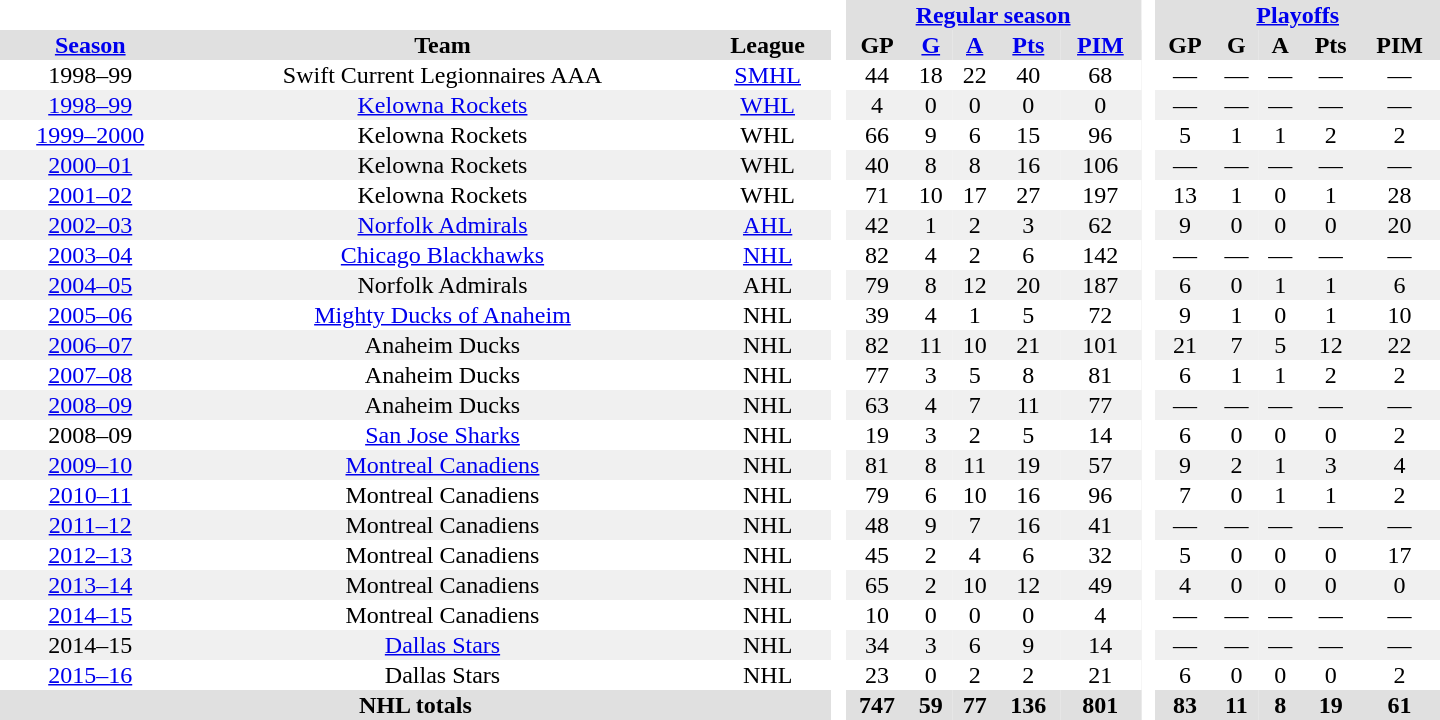<table border="0" cellpadding="1" cellspacing="0" style="text-align:center; width:60em">
<tr bgcolor="#e0e0e0">
<th colspan="3" bgcolor="#ffffff"> </th>
<th rowspan="99" bgcolor="#ffffff"> </th>
<th colspan="5"><a href='#'>Regular season</a></th>
<th rowspan="99" bgcolor="#ffffff"> </th>
<th colspan="5"><a href='#'>Playoffs</a></th>
</tr>
<tr bgcolor="#e0e0e0">
<th><a href='#'>Season</a></th>
<th>Team</th>
<th>League</th>
<th>GP</th>
<th><a href='#'>G</a></th>
<th><a href='#'>A</a></th>
<th><a href='#'>Pts</a></th>
<th><a href='#'>PIM</a></th>
<th>GP</th>
<th>G</th>
<th>A</th>
<th>Pts</th>
<th>PIM</th>
</tr>
<tr>
<td>1998–99</td>
<td>Swift Current Legionnaires AAA</td>
<td><a href='#'>SMHL</a></td>
<td>44</td>
<td>18</td>
<td>22</td>
<td>40</td>
<td>68</td>
<td>—</td>
<td>—</td>
<td>—</td>
<td>—</td>
<td>—</td>
</tr>
<tr bgcolor="#f0f0f0">
<td><a href='#'>1998–99</a></td>
<td><a href='#'>Kelowna Rockets</a></td>
<td><a href='#'>WHL</a></td>
<td>4</td>
<td>0</td>
<td>0</td>
<td>0</td>
<td>0</td>
<td>—</td>
<td>—</td>
<td>—</td>
<td>—</td>
<td>—</td>
</tr>
<tr>
<td><a href='#'>1999–2000</a></td>
<td>Kelowna Rockets</td>
<td>WHL</td>
<td>66</td>
<td>9</td>
<td>6</td>
<td>15</td>
<td>96</td>
<td>5</td>
<td>1</td>
<td>1</td>
<td>2</td>
<td>2</td>
</tr>
<tr bgcolor="#f0f0f0">
<td><a href='#'>2000–01</a></td>
<td>Kelowna Rockets</td>
<td>WHL</td>
<td>40</td>
<td>8</td>
<td>8</td>
<td>16</td>
<td>106</td>
<td>—</td>
<td>—</td>
<td>—</td>
<td>—</td>
<td>—</td>
</tr>
<tr>
<td><a href='#'>2001–02</a></td>
<td>Kelowna Rockets</td>
<td>WHL</td>
<td>71</td>
<td>10</td>
<td>17</td>
<td>27</td>
<td>197</td>
<td>13</td>
<td>1</td>
<td>0</td>
<td>1</td>
<td>28</td>
</tr>
<tr bgcolor="#f0f0f0">
<td><a href='#'>2002–03</a></td>
<td><a href='#'>Norfolk Admirals</a></td>
<td><a href='#'>AHL</a></td>
<td>42</td>
<td>1</td>
<td>2</td>
<td>3</td>
<td>62</td>
<td>9</td>
<td>0</td>
<td>0</td>
<td>0</td>
<td>20</td>
</tr>
<tr>
<td><a href='#'>2003–04</a></td>
<td><a href='#'>Chicago Blackhawks</a></td>
<td><a href='#'>NHL</a></td>
<td>82</td>
<td>4</td>
<td>2</td>
<td>6</td>
<td>142</td>
<td>—</td>
<td>—</td>
<td>—</td>
<td>—</td>
<td>—</td>
</tr>
<tr bgcolor="#f0f0f0">
<td><a href='#'>2004–05</a></td>
<td>Norfolk Admirals</td>
<td>AHL</td>
<td>79</td>
<td>8</td>
<td>12</td>
<td>20</td>
<td>187</td>
<td>6</td>
<td>0</td>
<td>1</td>
<td>1</td>
<td>6</td>
</tr>
<tr>
<td><a href='#'>2005–06</a></td>
<td><a href='#'>Mighty Ducks of Anaheim</a></td>
<td>NHL</td>
<td>39</td>
<td>4</td>
<td>1</td>
<td>5</td>
<td>72</td>
<td>9</td>
<td>1</td>
<td>0</td>
<td>1</td>
<td>10</td>
</tr>
<tr bgcolor="#f0f0f0">
<td><a href='#'>2006–07</a></td>
<td>Anaheim Ducks</td>
<td>NHL</td>
<td>82</td>
<td>11</td>
<td>10</td>
<td>21</td>
<td>101</td>
<td>21</td>
<td>7</td>
<td>5</td>
<td>12</td>
<td>22</td>
</tr>
<tr>
<td><a href='#'>2007–08</a></td>
<td>Anaheim Ducks</td>
<td>NHL</td>
<td>77</td>
<td>3</td>
<td>5</td>
<td>8</td>
<td>81</td>
<td>6</td>
<td>1</td>
<td>1</td>
<td>2</td>
<td>2</td>
</tr>
<tr bgcolor="#f0f0f0">
<td><a href='#'>2008–09</a></td>
<td>Anaheim Ducks</td>
<td>NHL</td>
<td>63</td>
<td>4</td>
<td>7</td>
<td>11</td>
<td>77</td>
<td>—</td>
<td>—</td>
<td>—</td>
<td>—</td>
<td>—</td>
</tr>
<tr>
<td>2008–09</td>
<td><a href='#'>San Jose Sharks</a></td>
<td>NHL</td>
<td>19</td>
<td>3</td>
<td>2</td>
<td>5</td>
<td>14</td>
<td>6</td>
<td>0</td>
<td>0</td>
<td>0</td>
<td>2</td>
</tr>
<tr bgcolor="#f0f0f0">
<td><a href='#'>2009–10</a></td>
<td><a href='#'>Montreal Canadiens</a></td>
<td>NHL</td>
<td>81</td>
<td>8</td>
<td>11</td>
<td>19</td>
<td>57</td>
<td>9</td>
<td>2</td>
<td>1</td>
<td>3</td>
<td>4</td>
</tr>
<tr>
<td><a href='#'>2010–11</a></td>
<td>Montreal Canadiens</td>
<td>NHL</td>
<td>79</td>
<td>6</td>
<td>10</td>
<td>16</td>
<td>96</td>
<td>7</td>
<td>0</td>
<td>1</td>
<td>1</td>
<td>2</td>
</tr>
<tr bgcolor="#f0f0f0">
<td><a href='#'>2011–12</a></td>
<td>Montreal Canadiens</td>
<td>NHL</td>
<td>48</td>
<td>9</td>
<td>7</td>
<td>16</td>
<td>41</td>
<td>—</td>
<td>—</td>
<td>—</td>
<td>—</td>
<td>—</td>
</tr>
<tr>
<td><a href='#'>2012–13</a></td>
<td>Montreal Canadiens</td>
<td>NHL</td>
<td>45</td>
<td>2</td>
<td>4</td>
<td>6</td>
<td>32</td>
<td>5</td>
<td>0</td>
<td>0</td>
<td>0</td>
<td>17</td>
</tr>
<tr bgcolor="#f0f0f0">
<td><a href='#'>2013–14</a></td>
<td>Montreal Canadiens</td>
<td>NHL</td>
<td>65</td>
<td>2</td>
<td>10</td>
<td>12</td>
<td>49</td>
<td>4</td>
<td>0</td>
<td>0</td>
<td>0</td>
<td>0</td>
</tr>
<tr>
<td><a href='#'>2014–15</a></td>
<td>Montreal Canadiens</td>
<td>NHL</td>
<td>10</td>
<td>0</td>
<td>0</td>
<td>0</td>
<td>4</td>
<td>—</td>
<td>—</td>
<td>—</td>
<td>—</td>
<td>—</td>
</tr>
<tr bgcolor="#f0f0f0">
<td>2014–15</td>
<td><a href='#'>Dallas Stars</a></td>
<td>NHL</td>
<td>34</td>
<td>3</td>
<td>6</td>
<td>9</td>
<td>14</td>
<td>—</td>
<td>—</td>
<td>—</td>
<td>—</td>
<td>—</td>
</tr>
<tr>
<td><a href='#'>2015–16</a></td>
<td>Dallas Stars</td>
<td>NHL</td>
<td>23</td>
<td>0</td>
<td>2</td>
<td>2</td>
<td>21</td>
<td>6</td>
<td>0</td>
<td>0</td>
<td>0</td>
<td>2</td>
</tr>
<tr bgcolor="#e0e0e0">
<th colspan="3">NHL totals</th>
<th>747</th>
<th>59</th>
<th>77</th>
<th>136</th>
<th>801</th>
<th>83</th>
<th>11</th>
<th>8</th>
<th>19</th>
<th>61</th>
</tr>
</table>
